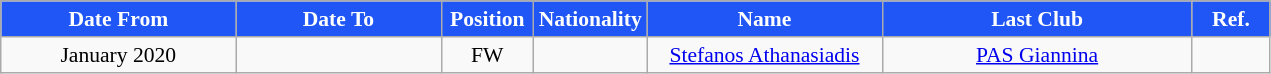<table class="wikitable"  style="text-align:center; font-size:90%; ">
<tr>
<th style="background:#1F56F5; color:white; width:150px;">Date From</th>
<th style="background:#1F56F5; color:white; width:130px;">Date To</th>
<th style="background:#1F56F5; color:white; width:55px;">Position</th>
<th style="background:#1F56F5; color:white; width:55px;">Nationality</th>
<th style="background:#1F56F5; color:white; width:150px;">Name</th>
<th style="background:#1F56F5; color:white; width:200px;">Last Club</th>
<th style="background:#1F56F5; color:white; width:45px;">Ref.</th>
</tr>
<tr>
<td>January 2020</td>
<td></td>
<td>FW</td>
<td></td>
<td><a href='#'>Stefanos Athanasiadis</a></td>
<td><a href='#'>PAS Giannina</a></td>
<td></td>
</tr>
</table>
